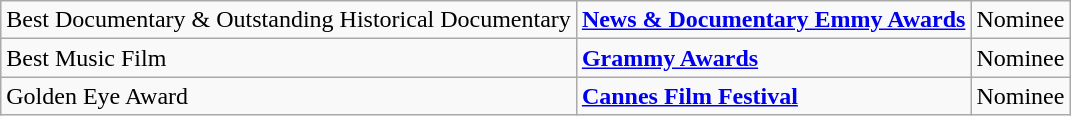<table class="wikitable">
<tr>
<td>Best Documentary & Outstanding Historical Documentary</td>
<td><strong><a href='#'>News & Documentary Emmy Awards</a></strong></td>
<td>Nominee</td>
</tr>
<tr>
<td>Best Music Film</td>
<td><strong><a href='#'>Grammy Awards</a></strong></td>
<td>Nominee</td>
</tr>
<tr>
<td>Golden Eye Award</td>
<td><strong><a href='#'>Cannes Film Festival</a></strong></td>
<td>Nominee</td>
</tr>
</table>
